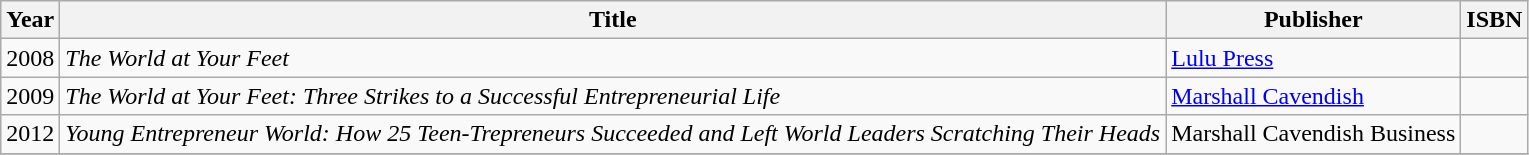<table class="wikitable sortable">
<tr>
<th>Year</th>
<th>Title</th>
<th>Publisher</th>
<th>ISBN</th>
</tr>
<tr>
<td rowspan="1">2008</td>
<td><em>The World at Your Feet</em></td>
<td><a href='#'>Lulu Press</a></td>
<td></td>
</tr>
<tr>
<td rowspan="1">2009</td>
<td><em>The World at Your Feet: Three Strikes to a Successful Entrepreneurial Life</em></td>
<td><a href='#'>Marshall Cavendish</a></td>
<td></td>
</tr>
<tr>
<td rowspan="1">2012</td>
<td><em>Young Entrepreneur World: How 25 Teen-Trepreneurs Succeeded and Left World Leaders Scratching Their Heads</em></td>
<td>Marshall Cavendish Business</td>
<td></td>
</tr>
<tr>
</tr>
</table>
